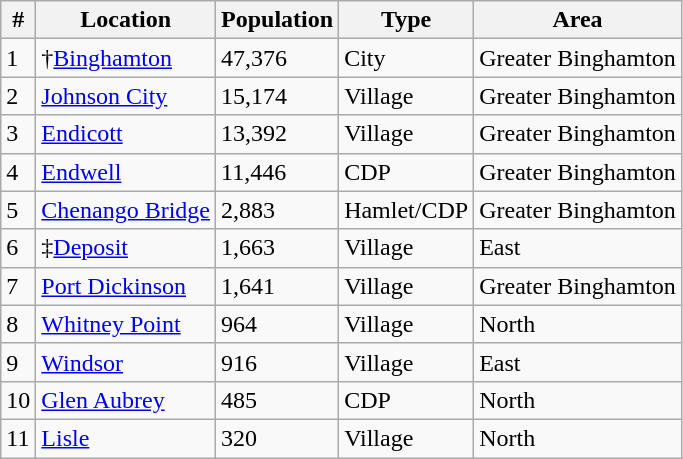<table class="wikitable sortable">
<tr>
<th>#</th>
<th>Location</th>
<th>Population</th>
<th>Type</th>
<th>Area</th>
</tr>
<tr>
<td>1</td>
<td>†<a href='#'>Binghamton</a></td>
<td>47,376</td>
<td>City</td>
<td>Greater Binghamton</td>
</tr>
<tr>
<td>2</td>
<td><a href='#'>Johnson City</a></td>
<td>15,174</td>
<td>Village</td>
<td>Greater Binghamton</td>
</tr>
<tr>
<td>3</td>
<td><a href='#'>Endicott</a></td>
<td>13,392</td>
<td>Village</td>
<td>Greater Binghamton</td>
</tr>
<tr>
<td>4</td>
<td><a href='#'>Endwell</a></td>
<td>11,446</td>
<td>CDP</td>
<td>Greater Binghamton</td>
</tr>
<tr>
<td>5</td>
<td><a href='#'>Chenango Bridge</a></td>
<td>2,883</td>
<td>Hamlet/CDP</td>
<td>Greater Binghamton</td>
</tr>
<tr>
<td>6</td>
<td>‡<a href='#'>Deposit</a></td>
<td>1,663</td>
<td>Village</td>
<td>East</td>
</tr>
<tr>
<td>7</td>
<td><a href='#'>Port Dickinson</a></td>
<td>1,641</td>
<td>Village</td>
<td>Greater Binghamton</td>
</tr>
<tr>
<td>8</td>
<td><a href='#'>Whitney Point</a></td>
<td>964</td>
<td>Village</td>
<td>North</td>
</tr>
<tr>
<td>9</td>
<td><a href='#'>Windsor</a></td>
<td>916</td>
<td>Village</td>
<td>East</td>
</tr>
<tr>
<td>10</td>
<td><a href='#'>Glen Aubrey</a></td>
<td>485</td>
<td>CDP</td>
<td>North</td>
</tr>
<tr>
<td>11</td>
<td><a href='#'>Lisle</a></td>
<td>320</td>
<td>Village</td>
<td>North</td>
</tr>
</table>
